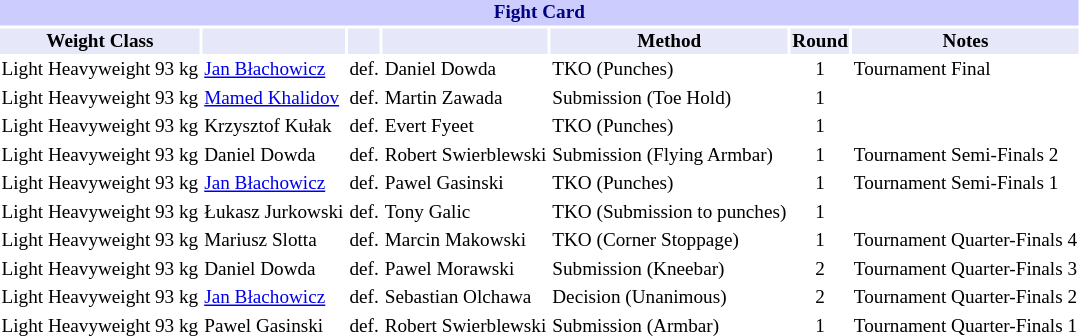<table class="toccolours" style="font-size: 80%;">
<tr>
<th colspan="8" style="background-color: #ccf; color: #000080; text-align: center;"><strong>Fight Card</strong></th>
</tr>
<tr>
<th colspan="1" style="background-color: #E6E8FA; color: #000000; text-align: center;">Weight Class</th>
<th colspan="1" style="background-color: #E6E8FA; color: #000000; text-align: center;"></th>
<th colspan="1" style="background-color: #E6E8FA; color: #000000; text-align: center;"></th>
<th colspan="1" style="background-color: #E6E8FA; color: #000000; text-align: center;"></th>
<th colspan="1" style="background-color: #E6E8FA; color: #000000; text-align: center;">Method</th>
<th colspan="1" style="background-color: #E6E8FA; color: #000000; text-align: center;">Round</th>
<th colspan="1" style="background-color: #E6E8FA; color: #000000; text-align: center;">Notes</th>
</tr>
<tr>
<td>Light Heavyweight 93 kg</td>
<td> <a href='#'>Jan Błachowicz</a></td>
<td align=center>def.</td>
<td> Daniel Dowda</td>
<td>TKO (Punches)</td>
<td align=center>1</td>
<td>Tournament Final</td>
</tr>
<tr>
<td>Light Heavyweight 93 kg</td>
<td>  <a href='#'>Mamed Khalidov</a></td>
<td align=center>def.</td>
<td>  Martin Zawada</td>
<td>Submission (Toe Hold)</td>
<td align=center>1</td>
<td></td>
</tr>
<tr>
<td>Light Heavyweight 93 kg</td>
<td>  Krzysztof Kułak</td>
<td align=center>def.</td>
<td>  Evert Fyeet</td>
<td>TKO (Punches)</td>
<td align=center>1</td>
<td></td>
</tr>
<tr>
<td>Light Heavyweight 93 kg</td>
<td> Daniel Dowda</td>
<td align=center>def.</td>
<td> Robert Swierblewski</td>
<td>Submission (Flying Armbar)</td>
<td align=center>1</td>
<td>Tournament Semi-Finals 2</td>
</tr>
<tr>
<td>Light Heavyweight 93 kg</td>
<td> <a href='#'>Jan Błachowicz</a></td>
<td align=center>def.</td>
<td>  Pawel Gasinski</td>
<td>TKO (Punches)</td>
<td align=center>1</td>
<td>Tournament Semi-Finals 1</td>
</tr>
<tr>
<td>Light Heavyweight 93 kg</td>
<td>  Łukasz Jurkowski</td>
<td align=center>def.</td>
<td>  Tony Galic</td>
<td>TKO (Submission to punches)</td>
<td align=center>1</td>
<td></td>
</tr>
<tr>
<td>Light Heavyweight 93 kg</td>
<td> Mariusz Slotta</td>
<td align=center>def.</td>
<td> Marcin Makowski</td>
<td>TKO (Corner Stoppage)</td>
<td align=center>1</td>
<td>Tournament Quarter-Finals 4</td>
</tr>
<tr>
<td>Light Heavyweight 93 kg</td>
<td> Daniel Dowda</td>
<td align=center>def.</td>
<td> Pawel Morawski</td>
<td>Submission (Kneebar)</td>
<td align=center>2</td>
<td>Tournament Quarter-Finals 3</td>
</tr>
<tr>
<td>Light Heavyweight 93 kg</td>
<td> <a href='#'>Jan Błachowicz</a></td>
<td align=center>def.</td>
<td>  Sebastian Olchawa</td>
<td>Decision (Unanimous)</td>
<td align=center>2</td>
<td>Tournament Quarter-Finals 2</td>
</tr>
<tr>
<td>Light Heavyweight 93 kg</td>
<td>  Pawel Gasinski</td>
<td align=center>def.</td>
<td> Robert Swierblewski</td>
<td>Submission (Armbar)</td>
<td align=center>1</td>
<td>Tournament Quarter-Finals 1</td>
</tr>
<tr>
</tr>
</table>
